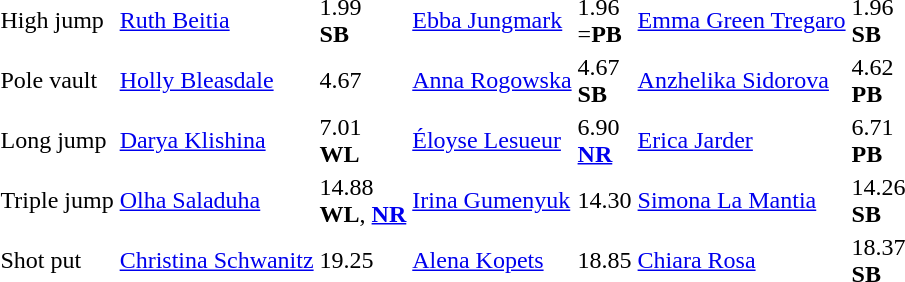<table>
<tr>
<td>High jump <br></td>
<td><a href='#'>Ruth Beitia</a><br></td>
<td>1.99<br><strong>SB</strong></td>
<td><a href='#'>Ebba Jungmark</a><br></td>
<td>1.96<br>=<strong>PB</strong></td>
<td><a href='#'>Emma Green Tregaro</a><br></td>
<td>1.96<br><strong>SB</strong></td>
</tr>
<tr>
<td>Pole vault <br></td>
<td><a href='#'>Holly Bleasdale</a><br></td>
<td>4.67</td>
<td><a href='#'>Anna Rogowska</a><br></td>
<td>4.67<br><strong>SB</strong></td>
<td><a href='#'>Anzhelika Sidorova</a><br></td>
<td>4.62<br><strong>PB</strong></td>
</tr>
<tr>
<td>Long jump <br></td>
<td><a href='#'>Darya Klishina</a><br></td>
<td>7.01<br><strong>WL</strong></td>
<td><a href='#'>Éloyse Lesueur</a><br></td>
<td>6.90<br><strong><a href='#'>NR</a></strong></td>
<td><a href='#'>Erica Jarder</a><br></td>
<td>6.71<br><strong>PB</strong></td>
</tr>
<tr>
<td>Triple jump <br></td>
<td><a href='#'>Olha Saladuha</a><br></td>
<td>14.88<br><strong>WL</strong>, <strong><a href='#'>NR</a></strong></td>
<td><a href='#'>Irina Gumenyuk</a><br></td>
<td>14.30</td>
<td><a href='#'>Simona La Mantia</a><br></td>
<td>14.26<br><strong>SB</strong></td>
</tr>
<tr>
<td>Shot put <br></td>
<td><a href='#'>Christina Schwanitz</a><br></td>
<td>19.25</td>
<td><a href='#'>Alena Kopets</a><br></td>
<td>18.85</td>
<td><a href='#'>Chiara Rosa</a><br></td>
<td>18.37<br><strong>SB</strong></td>
</tr>
</table>
